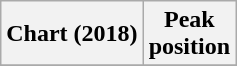<table class="wikitable plainrowheaders" style="text-align:center">
<tr>
<th scope="col">Chart (2018)</th>
<th scope="col">Peak<br>position</th>
</tr>
<tr>
</tr>
</table>
